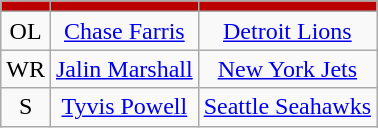<table class="wikitable" style="text-align:center">
<tr>
<th style="background:#b00;"></th>
<th style="background:#b00;"></th>
<th style="background:#b00;"></th>
</tr>
<tr>
<td>OL</td>
<td><a href='#'>Chase Farris</a></td>
<td><a href='#'>Detroit Lions</a></td>
</tr>
<tr>
<td>WR</td>
<td><a href='#'>Jalin Marshall</a></td>
<td><a href='#'>New York Jets</a></td>
</tr>
<tr>
<td>S</td>
<td><a href='#'>Tyvis Powell</a></td>
<td><a href='#'>Seattle Seahawks</a></td>
</tr>
</table>
